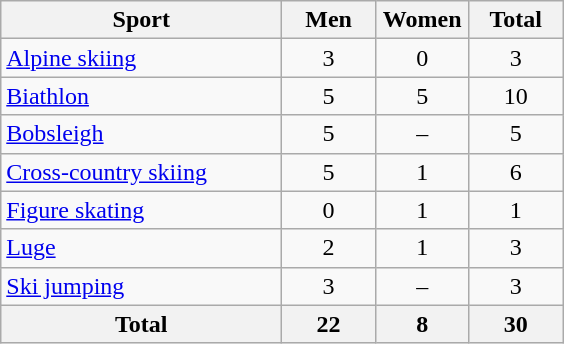<table class="wikitable sortable" style="text-align:center;">
<tr>
<th width=180>Sport</th>
<th width=55>Men</th>
<th width=55>Women</th>
<th width=55>Total</th>
</tr>
<tr>
<td align=left><a href='#'>Alpine skiing</a></td>
<td>3</td>
<td>0</td>
<td>3</td>
</tr>
<tr>
<td align=left><a href='#'>Biathlon</a></td>
<td>5</td>
<td>5</td>
<td>10</td>
</tr>
<tr>
<td align=left><a href='#'>Bobsleigh</a></td>
<td>5</td>
<td>–</td>
<td>5</td>
</tr>
<tr>
<td align=left><a href='#'>Cross-country skiing</a></td>
<td>5</td>
<td>1</td>
<td>6</td>
</tr>
<tr>
<td align=left><a href='#'>Figure skating</a></td>
<td>0</td>
<td>1</td>
<td>1</td>
</tr>
<tr>
<td align=left><a href='#'>Luge</a></td>
<td>2</td>
<td>1</td>
<td>3</td>
</tr>
<tr>
<td align=left><a href='#'>Ski jumping</a></td>
<td>3</td>
<td>–</td>
<td>3</td>
</tr>
<tr>
<th>Total</th>
<th>22</th>
<th>8</th>
<th>30</th>
</tr>
</table>
